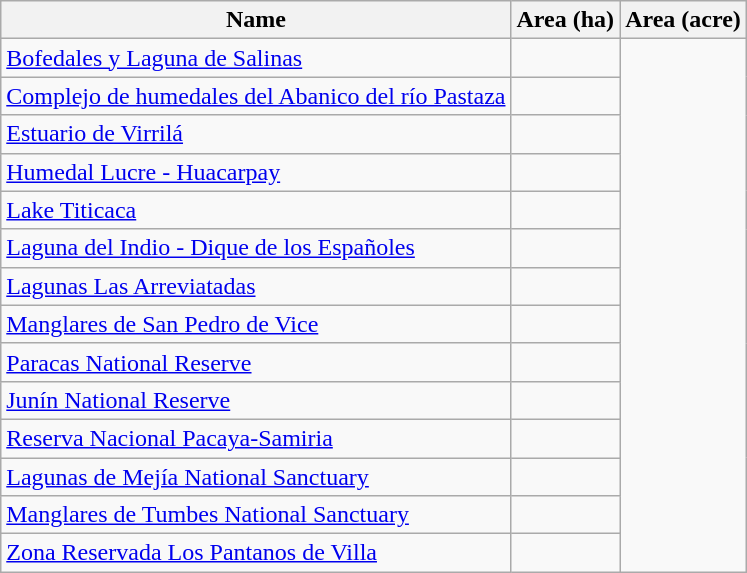<table class="wikitable sortable">
<tr>
<th scope="col" align=left>Name</th>
<th scope="col">Area (ha)</th>
<th scope="col">Area (acre)</th>
</tr>
<tr ---->
<td><a href='#'>Bofedales y Laguna de Salinas</a></td>
<td></td>
</tr>
<tr ---->
<td><a href='#'>Complejo de humedales del Abanico del río Pastaza</a></td>
<td></td>
</tr>
<tr ---->
<td><a href='#'>Estuario de Virrilá</a></td>
<td></td>
</tr>
<tr ---->
<td><a href='#'>Humedal Lucre - Huacarpay</a></td>
<td></td>
</tr>
<tr ---->
<td><a href='#'>Lake Titicaca</a></td>
<td></td>
</tr>
<tr ---->
<td><a href='#'>Laguna del Indio - Dique de los Españoles</a></td>
<td></td>
</tr>
<tr ---->
<td><a href='#'>Lagunas Las Arreviatadas</a></td>
<td></td>
</tr>
<tr ---->
<td><a href='#'>Manglares de San Pedro de Vice</a></td>
<td></td>
</tr>
<tr ---->
<td><a href='#'>Paracas National Reserve</a></td>
<td></td>
</tr>
<tr ---->
<td><a href='#'>Junín National Reserve</a></td>
<td></td>
</tr>
<tr ---->
<td><a href='#'>Reserva Nacional Pacaya-Samiria</a></td>
<td></td>
</tr>
<tr ---->
<td><a href='#'>Lagunas de Mejía National Sanctuary</a></td>
<td></td>
</tr>
<tr ---->
<td><a href='#'>Manglares de Tumbes National Sanctuary</a></td>
<td></td>
</tr>
<tr ---->
<td><a href='#'>Zona Reservada Los Pantanos de Villa</a></td>
<td></td>
</tr>
</table>
